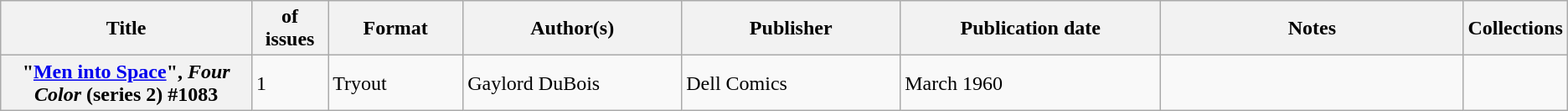<table class="wikitable">
<tr>
<th>Title</th>
<th style="width:40pt"> of issues</th>
<th style="width:75pt">Format</th>
<th style="width:125pt">Author(s)</th>
<th style="width:125pt">Publisher</th>
<th style="width:150pt">Publication date</th>
<th style="width:175pt">Notes</th>
<th>Collections</th>
</tr>
<tr>
<th>"<a href='#'>Men into Space</a>", <em>Four Color</em> (series 2) #1083</th>
<td>1</td>
<td>Tryout</td>
<td>Gaylord DuBois</td>
<td>Dell Comics</td>
<td>March 1960</td>
<td></td>
<td></td>
</tr>
</table>
